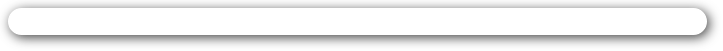<table style="border-radius:1em; box-shadow: 0.1em 0.1em 0.5em rgba(0,0,0,0.75); background-color: white; border: 1px solid white; padding: 5px">
<tr>
<td style=width:28em></td>
</tr>
</table>
